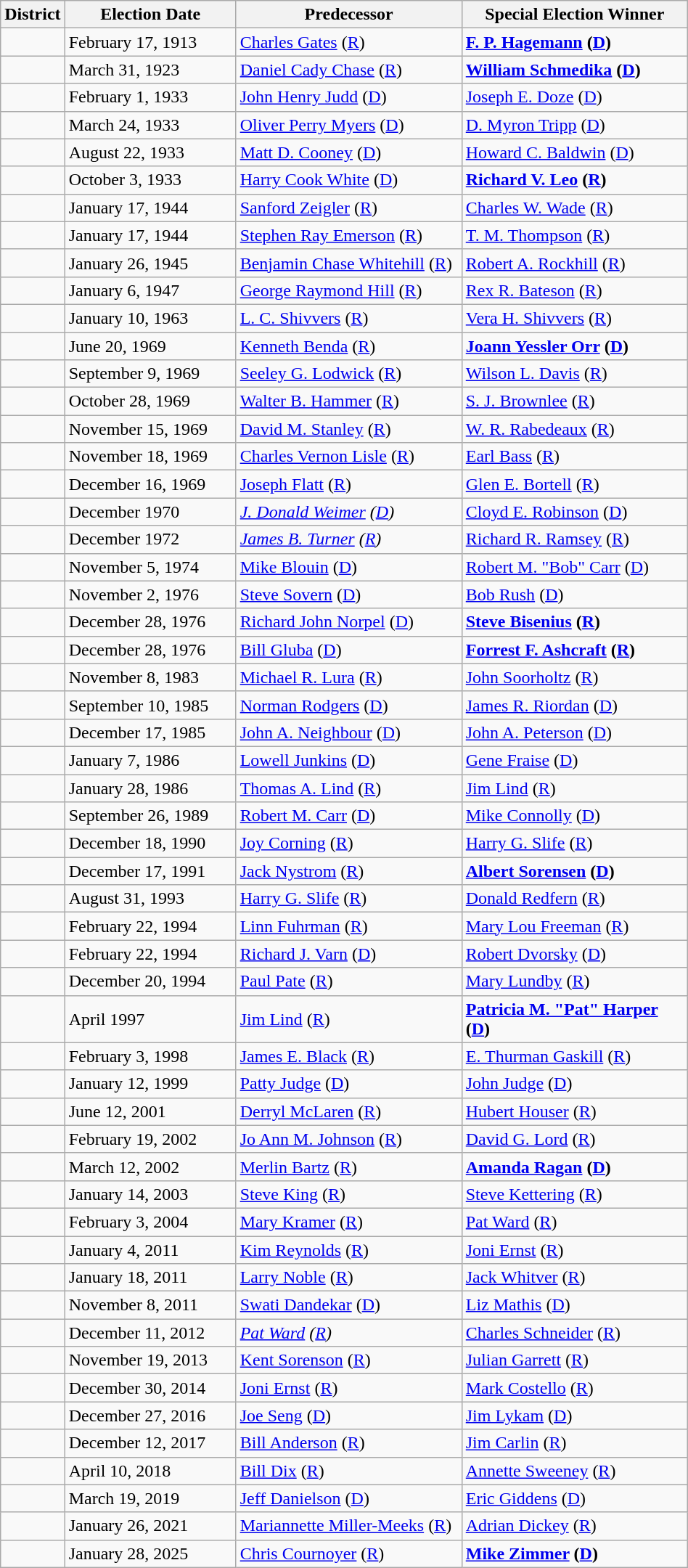<table class="wikitable">
<tr>
<th width=50>District</th>
<th width=150>Election Date</th>
<th width=200>Predecessor</th>
<th width=200>Special Election Winner</th>
</tr>
<tr>
<td></td>
<td>February 17, 1913</td>
<td><a href='#'>Charles Gates</a> (<a href='#'>R</a>)</td>
<td><strong><a href='#'>F. P. Hagemann</a> (<a href='#'>D</a>)</strong></td>
</tr>
<tr>
<td></td>
<td>March 31, 1923</td>
<td><a href='#'>Daniel Cady Chase</a> (<a href='#'>R</a>)</td>
<td><strong><a href='#'>William Schmedika</a> (<a href='#'>D</a>)</strong></td>
</tr>
<tr>
<td></td>
<td>February 1, 1933</td>
<td><a href='#'>John Henry Judd</a> (<a href='#'>D</a>)</td>
<td><a href='#'>Joseph E. Doze</a> (<a href='#'>D</a>)</td>
</tr>
<tr>
<td></td>
<td>March 24, 1933</td>
<td><a href='#'>Oliver Perry Myers</a> (<a href='#'>D</a>)</td>
<td><a href='#'>D. Myron Tripp</a> (<a href='#'>D</a>)</td>
</tr>
<tr>
<td></td>
<td>August 22, 1933</td>
<td><a href='#'>Matt D. Cooney</a> (<a href='#'>D</a>)</td>
<td><a href='#'>Howard C. Baldwin</a> (<a href='#'>D</a>)</td>
</tr>
<tr>
<td></td>
<td>October 3, 1933</td>
<td><a href='#'>Harry Cook White</a> (<a href='#'>D</a>)</td>
<td><strong><a href='#'>Richard V. Leo</a> (<a href='#'>R</a>)</strong></td>
</tr>
<tr>
<td></td>
<td>January 17, 1944</td>
<td><a href='#'>Sanford Zeigler</a> (<a href='#'>R</a>)</td>
<td><a href='#'>Charles W. Wade</a> (<a href='#'>R</a>)</td>
</tr>
<tr>
<td></td>
<td>January 17, 1944</td>
<td><a href='#'>Stephen Ray Emerson</a> (<a href='#'>R</a>)</td>
<td><a href='#'>T. M. Thompson</a> (<a href='#'>R</a>)</td>
</tr>
<tr>
<td></td>
<td>January 26, 1945</td>
<td><a href='#'>Benjamin Chase Whitehill</a> (<a href='#'>R</a>)</td>
<td><a href='#'>Robert A. Rockhill</a> (<a href='#'>R</a>)</td>
</tr>
<tr>
<td></td>
<td>January 6, 1947</td>
<td><a href='#'>George Raymond Hill</a> (<a href='#'>R</a>)</td>
<td><a href='#'>Rex R. Bateson</a> (<a href='#'>R</a>)</td>
</tr>
<tr>
<td></td>
<td>January 10, 1963</td>
<td><a href='#'>L. C. Shivvers</a> (<a href='#'>R</a>)</td>
<td><a href='#'>Vera H. Shivvers</a> (<a href='#'>R</a>)</td>
</tr>
<tr>
<td></td>
<td>June 20, 1969</td>
<td><a href='#'>Kenneth Benda</a> (<a href='#'>R</a>)</td>
<td><strong><a href='#'>Joann Yessler Orr</a> (<a href='#'>D</a>)</strong></td>
</tr>
<tr>
<td></td>
<td>September 9, 1969</td>
<td><a href='#'>Seeley G. Lodwick</a> (<a href='#'>R</a>)</td>
<td><a href='#'>Wilson L. Davis</a> (<a href='#'>R</a>)</td>
</tr>
<tr>
<td></td>
<td>October 28, 1969</td>
<td><a href='#'>Walter B. Hammer</a> (<a href='#'>R</a>)</td>
<td><a href='#'>S. J. Brownlee</a> (<a href='#'>R</a>)</td>
</tr>
<tr>
<td></td>
<td>November 15, 1969</td>
<td><a href='#'>David M. Stanley</a> (<a href='#'>R</a>)</td>
<td><a href='#'>W. R. Rabedeaux</a> (<a href='#'>R</a>)</td>
</tr>
<tr>
<td></td>
<td>November 18, 1969</td>
<td><a href='#'>Charles Vernon Lisle</a> (<a href='#'>R</a>)</td>
<td><a href='#'>Earl Bass</a> (<a href='#'>R</a>)</td>
</tr>
<tr>
<td></td>
<td>December 16, 1969</td>
<td><a href='#'>Joseph Flatt</a> (<a href='#'>R</a>)</td>
<td><a href='#'>Glen E. Bortell</a> (<a href='#'>R</a>)</td>
</tr>
<tr>
<td></td>
<td>December 1970</td>
<td><em><a href='#'>J. Donald Weimer</a> (<a href='#'>D</a>)</em></td>
<td><a href='#'>Cloyd E. Robinson</a> (<a href='#'>D</a>)</td>
</tr>
<tr>
<td></td>
<td>December 1972</td>
<td><em><a href='#'>James B. Turner</a> (<a href='#'>R</a>)</em></td>
<td><a href='#'>Richard R. Ramsey</a> (<a href='#'>R</a>)</td>
</tr>
<tr>
<td></td>
<td>November 5, 1974</td>
<td><a href='#'>Mike Blouin</a> (<a href='#'>D</a>)</td>
<td><a href='#'>Robert M. "Bob" Carr</a> (<a href='#'>D</a>)</td>
</tr>
<tr>
<td></td>
<td>November 2, 1976</td>
<td><a href='#'>Steve Sovern</a> (<a href='#'>D</a>)</td>
<td><a href='#'>Bob Rush</a> (<a href='#'>D</a>)</td>
</tr>
<tr>
<td></td>
<td>December 28, 1976</td>
<td><a href='#'>Richard John Norpel</a> (<a href='#'>D</a>)</td>
<td><strong><a href='#'>Steve Bisenius</a> (<a href='#'>R</a>)</strong></td>
</tr>
<tr>
<td></td>
<td>December 28, 1976</td>
<td><a href='#'>Bill Gluba</a> (<a href='#'>D</a>)</td>
<td><strong><a href='#'>Forrest F. Ashcraft</a> (<a href='#'>R</a>)</strong></td>
</tr>
<tr>
<td></td>
<td>November 8, 1983</td>
<td><a href='#'>Michael R. Lura</a> (<a href='#'>R</a>)</td>
<td><a href='#'>John Soorholtz</a> (<a href='#'>R</a>)</td>
</tr>
<tr>
<td></td>
<td>September 10, 1985</td>
<td><a href='#'>Norman Rodgers</a> (<a href='#'>D</a>)</td>
<td><a href='#'>James R. Riordan</a> (<a href='#'>D</a>)</td>
</tr>
<tr>
<td></td>
<td>December 17, 1985</td>
<td><a href='#'>John A. Neighbour</a> (<a href='#'>D</a>)</td>
<td><a href='#'>John A. Peterson</a> (<a href='#'>D</a>)</td>
</tr>
<tr>
<td></td>
<td>January 7, 1986</td>
<td><a href='#'>Lowell Junkins</a> (<a href='#'>D</a>)</td>
<td><a href='#'>Gene Fraise</a> (<a href='#'>D</a>)</td>
</tr>
<tr>
<td></td>
<td>January 28, 1986</td>
<td><a href='#'>Thomas A. Lind</a> (<a href='#'>R</a>)</td>
<td><a href='#'>Jim Lind</a> (<a href='#'>R</a>)</td>
</tr>
<tr>
<td></td>
<td>September 26, 1989</td>
<td><a href='#'>Robert M. Carr</a> (<a href='#'>D</a>)</td>
<td><a href='#'>Mike Connolly</a> (<a href='#'>D</a>)</td>
</tr>
<tr>
<td></td>
<td>December 18, 1990</td>
<td><a href='#'>Joy Corning</a> (<a href='#'>R</a>)</td>
<td><a href='#'>Harry G. Slife</a> (<a href='#'>R</a>)</td>
</tr>
<tr>
<td></td>
<td>December 17, 1991</td>
<td><a href='#'>Jack Nystrom</a> (<a href='#'>R</a>)</td>
<td><strong><a href='#'>Albert Sorensen</a> (<a href='#'>D</a>)</strong></td>
</tr>
<tr>
<td></td>
<td>August 31, 1993</td>
<td><a href='#'>Harry G. Slife</a> (<a href='#'>R</a>)</td>
<td><a href='#'>Donald Redfern</a> (<a href='#'>R</a>)</td>
</tr>
<tr>
<td></td>
<td>February 22, 1994</td>
<td><a href='#'>Linn Fuhrman</a> (<a href='#'>R</a>)</td>
<td><a href='#'>Mary Lou Freeman</a> (<a href='#'>R</a>)</td>
</tr>
<tr>
<td></td>
<td>February 22, 1994</td>
<td><a href='#'>Richard J. Varn</a> (<a href='#'>D</a>)</td>
<td><a href='#'>Robert Dvorsky</a> (<a href='#'>D</a>)</td>
</tr>
<tr>
<td></td>
<td>December 20, 1994</td>
<td><a href='#'>Paul Pate</a> (<a href='#'>R</a>)</td>
<td><a href='#'>Mary Lundby</a> (<a href='#'>R</a>)</td>
</tr>
<tr>
<td></td>
<td>April 1997</td>
<td><a href='#'>Jim Lind</a> (<a href='#'>R</a>)</td>
<td><strong><a href='#'>Patricia M. "Pat" Harper</a> (<a href='#'>D</a>)</strong></td>
</tr>
<tr>
<td></td>
<td>February 3, 1998</td>
<td><a href='#'>James E. Black</a> (<a href='#'>R</a>)</td>
<td><a href='#'>E. Thurman Gaskill</a> (<a href='#'>R</a>)</td>
</tr>
<tr>
<td></td>
<td>January 12, 1999</td>
<td><a href='#'>Patty Judge</a> (<a href='#'>D</a>)</td>
<td><a href='#'>John Judge</a> (<a href='#'>D</a>)</td>
</tr>
<tr>
<td></td>
<td>June 12, 2001</td>
<td><a href='#'>Derryl McLaren</a> (<a href='#'>R</a>)</td>
<td><a href='#'>Hubert Houser</a> (<a href='#'>R</a>)</td>
</tr>
<tr>
<td></td>
<td>February 19, 2002</td>
<td><a href='#'>Jo Ann M. Johnson</a> (<a href='#'>R</a>)</td>
<td><a href='#'>David G. Lord</a> (<a href='#'>R</a>)</td>
</tr>
<tr>
<td></td>
<td>March 12, 2002</td>
<td><a href='#'>Merlin Bartz</a> (<a href='#'>R</a>)</td>
<td><strong><a href='#'>Amanda Ragan</a> (<a href='#'>D</a>)</strong></td>
</tr>
<tr>
<td></td>
<td>January 14, 2003</td>
<td><a href='#'>Steve King</a> (<a href='#'>R</a>)</td>
<td><a href='#'>Steve Kettering</a> (<a href='#'>R</a>)</td>
</tr>
<tr>
<td></td>
<td>February 3, 2004</td>
<td><a href='#'>Mary Kramer</a> (<a href='#'>R</a>)</td>
<td><a href='#'>Pat Ward</a> (<a href='#'>R</a>)</td>
</tr>
<tr>
<td></td>
<td>January 4, 2011</td>
<td><a href='#'>Kim Reynolds</a> (<a href='#'>R</a>)</td>
<td><a href='#'>Joni Ernst</a> (<a href='#'>R</a>)</td>
</tr>
<tr>
<td></td>
<td>January 18, 2011</td>
<td><a href='#'>Larry Noble</a> (<a href='#'>R</a>)</td>
<td><a href='#'>Jack Whitver</a> (<a href='#'>R</a>)</td>
</tr>
<tr>
<td></td>
<td>November 8, 2011</td>
<td><a href='#'>Swati Dandekar</a> (<a href='#'>D</a>)</td>
<td><a href='#'>Liz Mathis</a> (<a href='#'>D</a>)</td>
</tr>
<tr>
<td></td>
<td>December 11, 2012</td>
<td><em><a href='#'>Pat Ward</a> (<a href='#'>R</a>)</em></td>
<td><a href='#'>Charles Schneider</a> (<a href='#'>R</a>)</td>
</tr>
<tr>
<td></td>
<td>November 19, 2013</td>
<td><a href='#'>Kent Sorenson</a> (<a href='#'>R</a>)</td>
<td><a href='#'>Julian Garrett</a> (<a href='#'>R</a>)</td>
</tr>
<tr>
<td></td>
<td>December 30, 2014</td>
<td><a href='#'>Joni Ernst</a> (<a href='#'>R</a>)</td>
<td><a href='#'>Mark Costello</a> (<a href='#'>R</a>)</td>
</tr>
<tr>
<td></td>
<td>December 27, 2016</td>
<td><a href='#'>Joe Seng</a> (<a href='#'>D</a>)</td>
<td><a href='#'>Jim Lykam</a> (<a href='#'>D</a>)</td>
</tr>
<tr>
<td></td>
<td>December 12, 2017</td>
<td><a href='#'>Bill Anderson</a> (<a href='#'>R</a>)</td>
<td><a href='#'>Jim Carlin</a> (<a href='#'>R</a>)</td>
</tr>
<tr>
<td></td>
<td>April 10, 2018</td>
<td><a href='#'>Bill Dix</a> (<a href='#'>R</a>)</td>
<td><a href='#'>Annette Sweeney</a> (<a href='#'>R</a>)</td>
</tr>
<tr>
<td></td>
<td>March 19, 2019</td>
<td><a href='#'>Jeff Danielson</a> (<a href='#'>D</a>)</td>
<td><a href='#'>Eric Giddens</a> (<a href='#'>D</a>)</td>
</tr>
<tr>
<td></td>
<td>January 26, 2021</td>
<td><a href='#'>Mariannette Miller-Meeks</a> (<a href='#'>R</a>)</td>
<td><a href='#'>Adrian Dickey</a> (<a href='#'>R</a>)</td>
</tr>
<tr>
<td></td>
<td>January 28, 2025</td>
<td><a href='#'>Chris Cournoyer</a> (<a href='#'>R</a>)</td>
<td><strong><a href='#'>Mike Zimmer</a> (<a href='#'>D</a>)</strong></td>
</tr>
</table>
